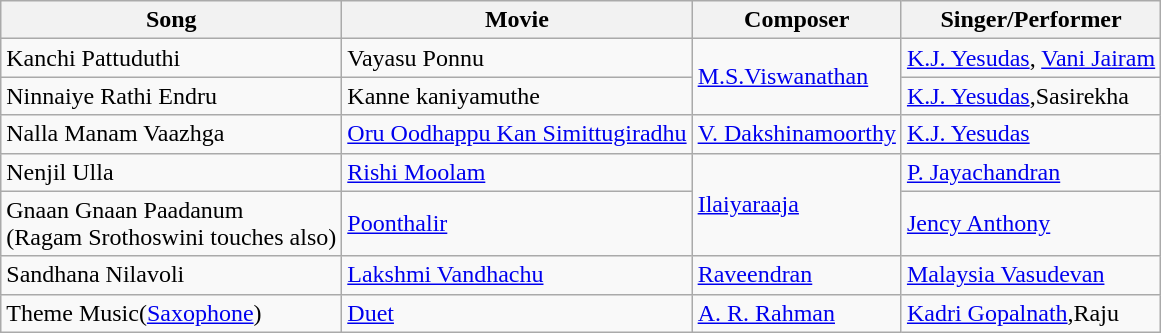<table class="wikitable">
<tr>
<th>Song</th>
<th>Movie</th>
<th>Composer</th>
<th>Singer/Performer</th>
</tr>
<tr>
<td>Kanchi Pattuduthi</td>
<td>Vayasu Ponnu</td>
<td rowspan="2"><a href='#'>M.S.Viswanathan</a></td>
<td><a href='#'>K.J. Yesudas</a>, <a href='#'>Vani Jairam</a></td>
</tr>
<tr>
<td>Ninnaiye Rathi Endru</td>
<td>Kanne kaniyamuthe</td>
<td><a href='#'>K.J. Yesudas</a>,Sasirekha</td>
</tr>
<tr>
<td>Nalla Manam Vaazhga</td>
<td><a href='#'>Oru Oodhappu Kan Simittugiradhu</a></td>
<td><a href='#'>V. Dakshinamoorthy</a></td>
<td><a href='#'>K.J. Yesudas</a></td>
</tr>
<tr>
<td>Nenjil Ulla</td>
<td><a href='#'>Rishi Moolam</a></td>
<td rowspan=2><a href='#'>Ilaiyaraaja</a></td>
<td><a href='#'>P. Jayachandran</a></td>
</tr>
<tr>
<td>Gnaan Gnaan Paadanum<br>(Ragam Srothoswini touches also)</td>
<td><a href='#'>Poonthalir</a></td>
<td><a href='#'>Jency Anthony</a></td>
</tr>
<tr>
<td>Sandhana Nilavoli</td>
<td><a href='#'>Lakshmi Vandhachu</a></td>
<td><a href='#'>Raveendran</a></td>
<td><a href='#'>Malaysia Vasudevan</a></td>
</tr>
<tr>
<td>Theme Music(<a href='#'>Saxophone</a>)</td>
<td><a href='#'>Duet</a></td>
<td><a href='#'>A. R. Rahman</a></td>
<td><a href='#'>Kadri Gopalnath</a>,Raju</td>
</tr>
</table>
